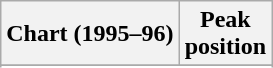<table class="wikitable sortable plainrowheaders">
<tr>
<th>Chart (1995–96)</th>
<th>Peak<br>position</th>
</tr>
<tr>
</tr>
<tr>
</tr>
<tr>
</tr>
<tr>
</tr>
<tr>
</tr>
<tr>
</tr>
<tr>
</tr>
<tr>
</tr>
<tr>
</tr>
<tr>
</tr>
<tr>
</tr>
<tr>
</tr>
<tr>
</tr>
</table>
